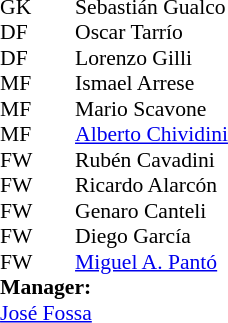<table style="font-size: 90%" cellspacing="0" cellpadding="0" align=center>
<tr>
<td colspan=4></td>
</tr>
<tr>
<th width=25></th>
<th width=25></th>
</tr>
<tr>
<td>GK</td>
<td></td>
<td> Sebastián Gualco</td>
</tr>
<tr>
<td>DF</td>
<td></td>
<td> Oscar Tarrío</td>
</tr>
<tr>
<td>DF</td>
<td></td>
<td> Lorenzo Gilli</td>
</tr>
<tr>
<td>MF</td>
<td></td>
<td> Ismael Arrese</td>
</tr>
<tr>
<td>MF</td>
<td></td>
<td> Mario Scavone</td>
</tr>
<tr>
<td>MF</td>
<td></td>
<td> <a href='#'>Alberto Chividini</a></td>
</tr>
<tr>
<td>FW</td>
<td></td>
<td> Rubén Cavadini</td>
</tr>
<tr>
<td>FW</td>
<td></td>
<td> Ricardo Alarcón</td>
</tr>
<tr>
<td>FW</td>
<td></td>
<td> Genaro Canteli</td>
</tr>
<tr>
<td>FW</td>
<td></td>
<td> Diego García</td>
</tr>
<tr>
<td>FW</td>
<td></td>
<td> <a href='#'>Miguel A. Pantó</a></td>
</tr>
<tr>
<td colspan=4><strong>Manager:</strong></td>
</tr>
<tr>
<td colspan="4"> <a href='#'>José Fossa</a></td>
</tr>
</table>
